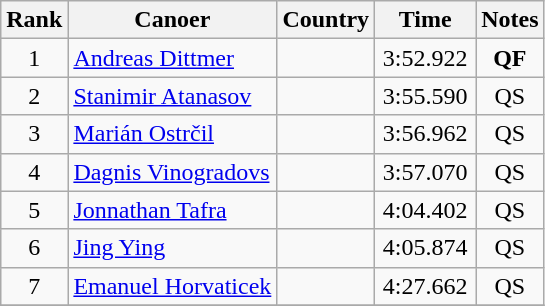<table class="wikitable sortable" style="text-align:center">
<tr>
<th>Rank</th>
<th>Canoer</th>
<th>Country</th>
<th>Time</th>
<th>Notes</th>
</tr>
<tr>
<td>1</td>
<td align=left><a href='#'>Andreas Dittmer</a></td>
<td></td>
<td width=60>3:52.922</td>
<td><strong>QF</strong></td>
</tr>
<tr>
<td>2</td>
<td align=left><a href='#'>Stanimir Atanasov</a></td>
<td></td>
<td>3:55.590</td>
<td>QS</td>
</tr>
<tr>
<td>3</td>
<td align=left><a href='#'>Marián Ostrčil</a></td>
<td></td>
<td>3:56.962</td>
<td>QS</td>
</tr>
<tr>
<td>4</td>
<td align=left><a href='#'>Dagnis Vinogradovs</a></td>
<td></td>
<td>3:57.070</td>
<td>QS</td>
</tr>
<tr>
<td>5</td>
<td align=left><a href='#'>Jonnathan Tafra</a></td>
<td></td>
<td>4:04.402</td>
<td>QS</td>
</tr>
<tr>
<td>6</td>
<td align=left><a href='#'>Jing Ying</a></td>
<td></td>
<td>4:05.874</td>
<td>QS</td>
</tr>
<tr>
<td>7</td>
<td align=left><a href='#'>Emanuel Horvaticek</a></td>
<td></td>
<td>4:27.662</td>
<td>QS</td>
</tr>
<tr>
</tr>
</table>
